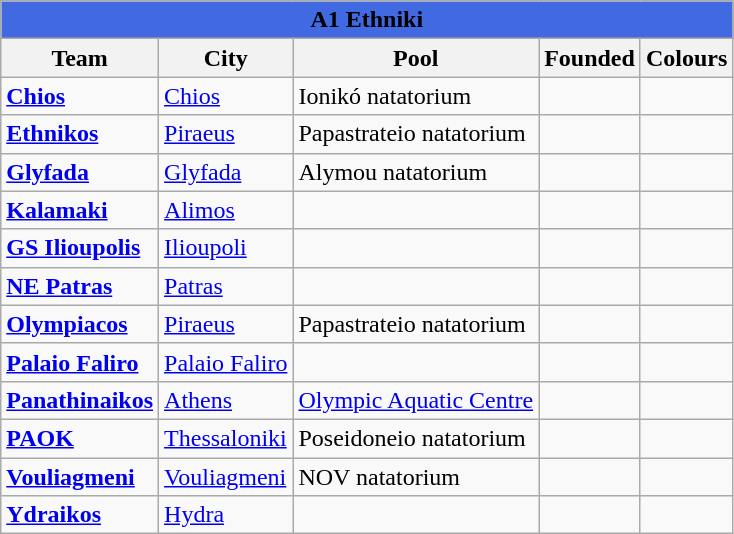<table class="wikitable sortable">
<tr>
<td bgcolor=#4169E1 align="center" colspan="17"><strong><span>A1 Ethniki</span></strong></td>
</tr>
<tr>
<th>Team</th>
<th>City</th>
<th>Pool</th>
<th>Founded</th>
<th>Colours</th>
</tr>
<tr>
<td><strong><a href='#'>Chios</a></strong></td>
<td><a href='#'>Chios</a></td>
<td>Ionikó natatorium</td>
<td></td>
<td></td>
</tr>
<tr>
<td><strong><a href='#'>Ethnikos</a></strong></td>
<td><a href='#'>Piraeus</a></td>
<td>Papastrateio natatorium</td>
<td></td>
<td></td>
</tr>
<tr>
<td><strong><a href='#'>Glyfada</a></strong></td>
<td><a href='#'>Glyfada</a></td>
<td>Alymou natatorium</td>
<td></td>
<td></td>
</tr>
<tr>
<td><strong><a href='#'>Kalamaki</a></strong></td>
<td><a href='#'>Alimos</a></td>
<td></td>
<td></td>
<td></td>
</tr>
<tr>
<td><strong><a href='#'>GS Ilioupolis</a></strong></td>
<td><a href='#'>Ilioupoli</a></td>
<td></td>
<td></td>
<td></td>
</tr>
<tr>
<td><strong><a href='#'>NE Patras</a></strong></td>
<td><a href='#'>Patras</a></td>
<td></td>
<td></td>
<td></td>
</tr>
<tr>
<td><strong><a href='#'>Olympiacos</a></strong></td>
<td><a href='#'>Piraeus</a></td>
<td>Papastrateio natatorium</td>
<td></td>
<td></td>
</tr>
<tr>
<td><strong><a href='#'>Palaio Faliro</a></strong></td>
<td><a href='#'>Palaio Faliro</a></td>
<td></td>
<td></td>
<td></td>
</tr>
<tr>
<td><strong><a href='#'>Panathinaikos</a></strong></td>
<td><a href='#'>Athens</a></td>
<td><a href='#'>Olympic Aquatic Centre</a></td>
<td></td>
<td></td>
</tr>
<tr>
<td><strong><a href='#'>PAOK</a></strong></td>
<td><a href='#'>Thessaloniki</a></td>
<td>Poseidoneio natatorium</td>
<td></td>
<td></td>
</tr>
<tr>
<td><strong><a href='#'>Vouliagmeni</a></strong></td>
<td><a href='#'>Vouliagmeni</a></td>
<td>NOV natatorium</td>
<td></td>
<td></td>
</tr>
<tr>
<td><strong><a href='#'>Ydraikos</a></strong></td>
<td><a href='#'>Hydra</a></td>
<td></td>
<td></td>
<td></td>
</tr>
</table>
